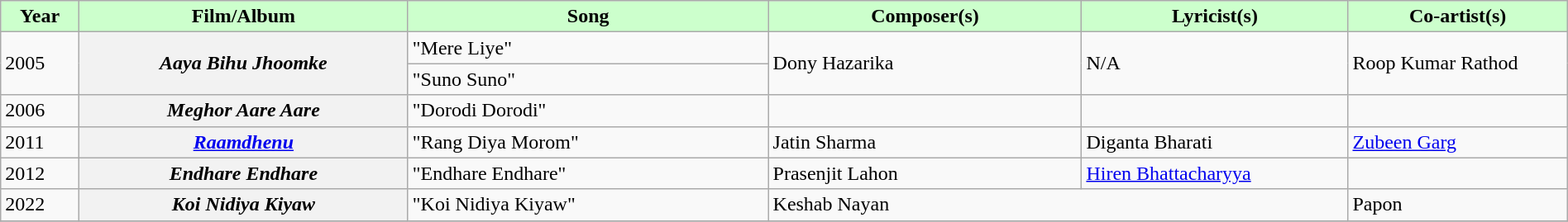<table class="wikitable plainrowheaders" style="width:100%; textcolor:#000">
<tr style="background:#cfc; text-align:center;">
<td scope="col" style="width:5%;"><strong>Year</strong></td>
<td scope="col" style="width:21%;"><strong>Film/Album</strong></td>
<td scope="col" style="width:23%;"><strong>Song</strong></td>
<td scope="col" style="width:20%;"><strong>Composer(s)</strong></td>
<td scope="col" style="width:17%;"><strong>Lyricist(s)</strong></td>
<td scope="col" style="width:18%;"><strong>Co-artist(s)</strong></td>
</tr>
<tr>
<td rowspan=2>2005</td>
<th scope="row" rowspan="2"><em>Aaya Bihu Jhoomke</em></th>
<td>"Mere Liye"</td>
<td rowspan=2>Dony Hazarika</td>
<td Rowspan=2>N/A</td>
<td rowspan=2>Roop Kumar Rathod</td>
</tr>
<tr>
<td>"Suno Suno"</td>
</tr>
<tr>
<td>2006</td>
<th scope="row"><em>Meghor Aare Aare</em></th>
<td>"Dorodi Dorodi"</td>
<td></td>
<td></td>
<td></td>
</tr>
<tr>
<td>2011</td>
<th scope="row"><em><a href='#'>Raamdhenu</a></em></th>
<td>"Rang Diya Morom"</td>
<td>Jatin Sharma</td>
<td>Diganta Bharati</td>
<td><a href='#'>Zubeen Garg</a></td>
</tr>
<tr>
<td>2012</td>
<th scope="row"><em>Endhare Endhare</em></th>
<td>"Endhare Endhare"</td>
<td>Prasenjit Lahon</td>
<td><a href='#'>Hiren Bhattacharyya</a></td>
<td></td>
</tr>
<tr>
<td>2022</td>
<th scope="row"><em>Koi Nidiya Kiyaw</em></th>
<td>"Koi Nidiya Kiyaw"</td>
<td colspan="2">Keshab Nayan</td>
<td>Papon</td>
</tr>
<tr>
</tr>
</table>
